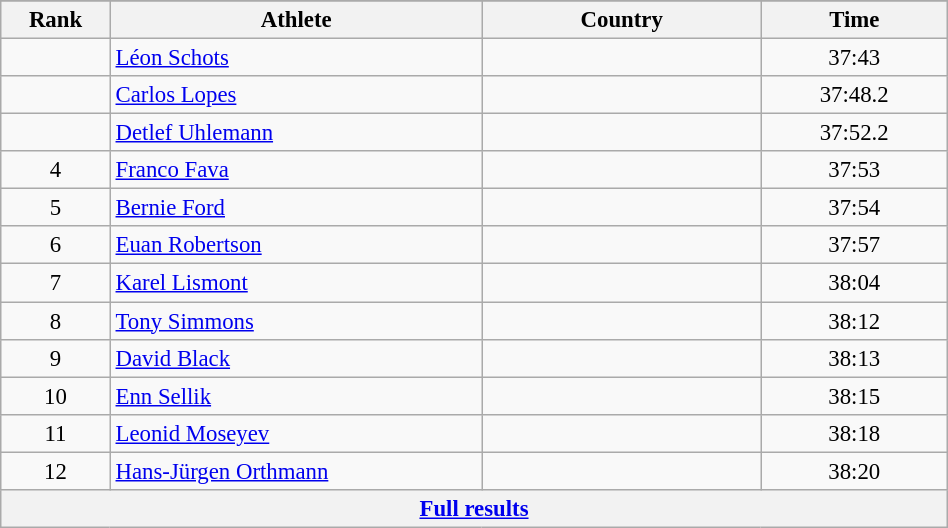<table class="wikitable sortable" style=" text-align:center; font-size:95%;" width="50%">
<tr>
</tr>
<tr>
<th width=5%>Rank</th>
<th width=20%>Athlete</th>
<th width=15%>Country</th>
<th width=10%>Time</th>
</tr>
<tr>
<td align=center></td>
<td align=left><a href='#'>Léon Schots</a></td>
<td align=left></td>
<td>37:43</td>
</tr>
<tr>
<td align=center></td>
<td align=left><a href='#'>Carlos Lopes</a></td>
<td align=left></td>
<td>37:48.2</td>
</tr>
<tr>
<td align=center></td>
<td align=left><a href='#'>Detlef Uhlemann</a></td>
<td align=left></td>
<td>37:52.2</td>
</tr>
<tr>
<td align=center>4</td>
<td align=left><a href='#'>Franco Fava</a></td>
<td align=left></td>
<td>37:53</td>
</tr>
<tr>
<td align=center>5</td>
<td align=left><a href='#'>Bernie Ford</a></td>
<td align=left></td>
<td>37:54</td>
</tr>
<tr>
<td align=center>6</td>
<td align=left><a href='#'>Euan Robertson</a></td>
<td align=left></td>
<td>37:57</td>
</tr>
<tr>
<td align=center>7</td>
<td align=left><a href='#'>Karel Lismont</a></td>
<td align=left></td>
<td>38:04</td>
</tr>
<tr>
<td align=center>8</td>
<td align=left><a href='#'>Tony Simmons</a></td>
<td align=left></td>
<td>38:12</td>
</tr>
<tr>
<td align=center>9</td>
<td align=left><a href='#'>David Black</a></td>
<td align=left></td>
<td>38:13</td>
</tr>
<tr>
<td align=center>10</td>
<td align=left><a href='#'>Enn Sellik</a></td>
<td align=left></td>
<td>38:15</td>
</tr>
<tr>
<td align=center>11</td>
<td align=left><a href='#'>Leonid Moseyev</a></td>
<td align=left></td>
<td>38:18</td>
</tr>
<tr>
<td align=center>12</td>
<td align=left><a href='#'>Hans-Jürgen Orthmann</a></td>
<td align=left></td>
<td>38:20</td>
</tr>
<tr class="sortbottom">
<th colspan=4 align=center><a href='#'>Full results</a></th>
</tr>
</table>
